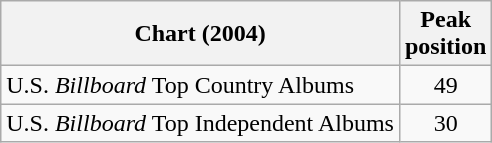<table class="wikitable">
<tr>
<th>Chart (2004)</th>
<th>Peak<br>position</th>
</tr>
<tr>
<td>U.S. <em>Billboard</em> Top Country Albums</td>
<td align="center">49</td>
</tr>
<tr>
<td>U.S. <em>Billboard</em> Top Independent Albums</td>
<td align="center">30</td>
</tr>
</table>
